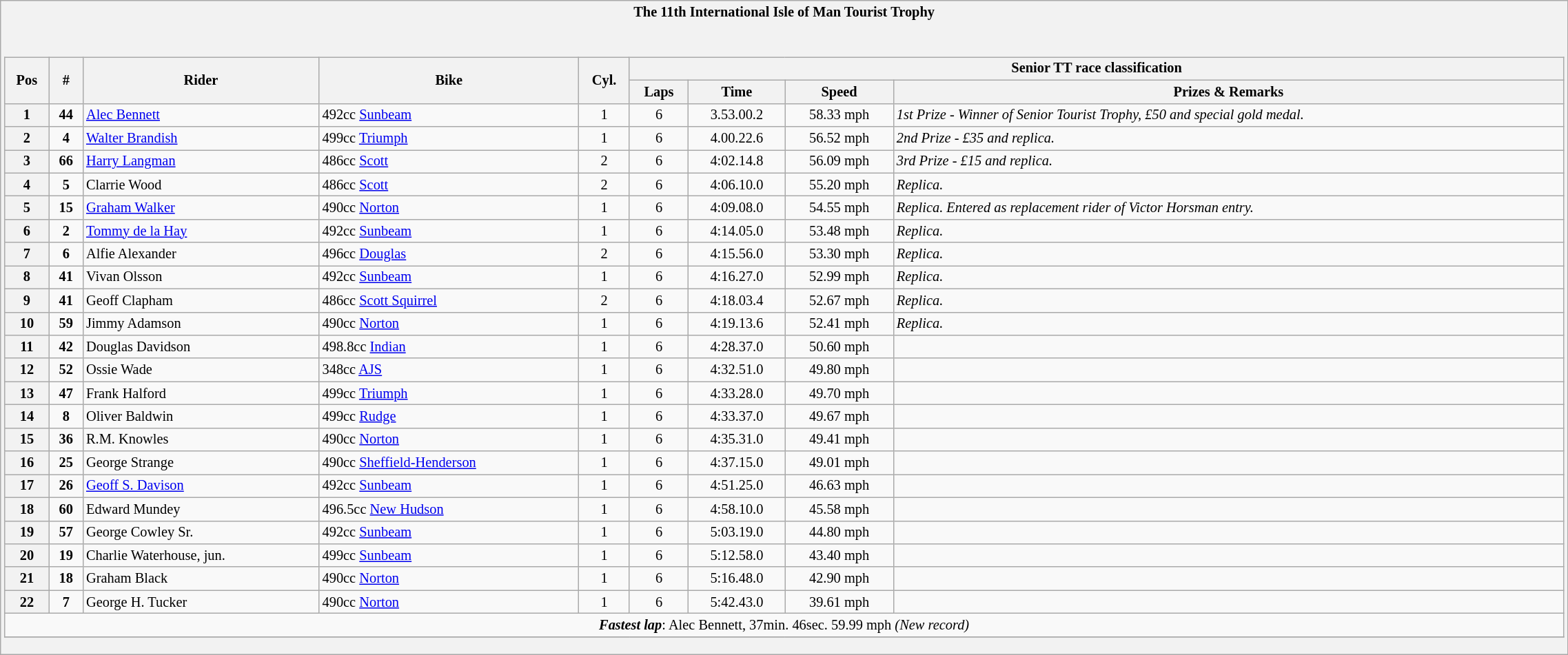<table class="wikitable" style="width:120%; font-size:85%;">
<tr>
<th style="border: 0;"> The 11th International Isle of Man Tourist Trophy</th>
</tr>
<tr>
<td style="background: #f2f2f2; border: 0; text-align: center;"><br><table class="wikitable" style="width:100%;">
<tr bgcolor="#efefef">
<th rowspan="2">Pos</th>
<th rowspan="2">#</th>
<th rowspan="2">Rider</th>
<th rowspan="2">Bike</th>
<th rowspan="2">Cyl.</th>
<th colspan="4">Senior TT race classification</th>
</tr>
<tr>
<th>Laps</th>
<th>Time</th>
<th>Speed</th>
<th>Prizes & Remarks</th>
</tr>
<tr>
<th align="center">1</th>
<td align="center"><strong>44</strong></td>
<td align="left"> <a href='#'>Alec Bennett</a></td>
<td align="left">492cc <a href='#'>Sunbeam</a></td>
<td align="center">1</td>
<td align="center">6</td>
<td>3.53.00.2</td>
<td>58.33 mph</td>
<td align="left"><em>1st Prize - Winner of Senior Tourist Trophy, £50 and special gold medal.</em></td>
</tr>
<tr>
<th align="center">2</th>
<td align="center"><strong>4</strong></td>
<td align="left"> <a href='#'>Walter Brandish</a></td>
<td align="left">499cc <a href='#'>Triumph</a></td>
<td align="center">1</td>
<td align="center">6</td>
<td>4.00.22.6</td>
<td>56.52 mph</td>
<td align="left"><em>2nd Prize - £35 and replica.</em></td>
</tr>
<tr>
<th align="center">3</th>
<td align="center"><strong>66</strong></td>
<td align="left"> <a href='#'>Harry Langman</a></td>
<td align="left">486cc <a href='#'>Scott</a></td>
<td align="center">2</td>
<td align="center">6</td>
<td>4:02.14.8</td>
<td>56.09 mph</td>
<td align="left"><em>3rd Prize - £15 and replica.</em></td>
</tr>
<tr>
<th align="center">4</th>
<td align="center"><strong>5</strong></td>
<td align="left"> Clarrie Wood</td>
<td align="left">486cc <a href='#'>Scott</a></td>
<td align="center">2</td>
<td align="center">6</td>
<td>4:06.10.0</td>
<td>55.20 mph</td>
<td align="left"><em>Replica.</em></td>
</tr>
<tr>
<th align="center">5</th>
<td align="center"><strong>15</strong></td>
<td align="left"> <a href='#'>Graham Walker</a></td>
<td align="left">490cc <a href='#'>Norton</a></td>
<td align="center">1</td>
<td align="center">6</td>
<td>4:09.08.0</td>
<td>54.55 mph</td>
<td align="left"><em>Replica. Entered as replacement rider of Victor Horsman entry.</em></td>
</tr>
<tr>
<th align="center">6</th>
<td align="center"><strong>2</strong></td>
<td align="left"> <a href='#'>Tommy de la Hay</a></td>
<td align="left">492cc <a href='#'>Sunbeam</a></td>
<td align="center">1</td>
<td align="center">6</td>
<td>4:14.05.0</td>
<td>53.48 mph</td>
<td align="left"><em>Replica.</em></td>
</tr>
<tr>
<th align="center">7</th>
<td align="center"><strong>6</strong></td>
<td align="left"> Alfie Alexander</td>
<td align="left">496cc <a href='#'>Douglas</a></td>
<td align="center">2</td>
<td align="center">6</td>
<td>4:15.56.0</td>
<td>53.30 mph</td>
<td align="left"><em>Replica.</em></td>
</tr>
<tr>
<th align="center">8</th>
<td align="center"><strong>41</strong></td>
<td align="left"> Vivan Olsson</td>
<td align="left">492cc <a href='#'>Sunbeam</a></td>
<td align="center">1</td>
<td align="center">6</td>
<td>4:16.27.0</td>
<td>52.99 mph</td>
<td align="left"><em>Replica.</em></td>
</tr>
<tr>
<th align="center">9</th>
<td align="center"><strong>41</strong></td>
<td align="left"> Geoff Clapham</td>
<td align="left">486cc <a href='#'>Scott Squirrel</a></td>
<td align="center">2</td>
<td align="center">6</td>
<td>4:18.03.4</td>
<td>52.67 mph</td>
<td align="left"><em>Replica.</em></td>
</tr>
<tr>
<th align="center">10</th>
<td align="center"><strong>59</strong></td>
<td align="left"> Jimmy Adamson</td>
<td align="left">490cc <a href='#'>Norton</a></td>
<td align="center">1</td>
<td align="center">6</td>
<td>4:19.13.6</td>
<td>52.41 mph</td>
<td align="left"><em>Replica.</em></td>
</tr>
<tr>
<th align="center">11</th>
<td align="center"><strong>42</strong></td>
<td align="left"> Douglas Davidson</td>
<td align="left">498.8cc <a href='#'>Indian</a></td>
<td align="center">1</td>
<td align="center">6</td>
<td>4:28.37.0</td>
<td>50.60 mph</td>
<td align="left"></td>
</tr>
<tr>
<th align="center">12</th>
<td align="center"><strong>52</strong></td>
<td align="left"> Ossie Wade</td>
<td align="left">348cc <a href='#'>AJS</a></td>
<td align="center">1</td>
<td align="center">6</td>
<td>4:32.51.0</td>
<td>49.80 mph</td>
<td align="left"></td>
</tr>
<tr>
<th align="center">13</th>
<td align="center"><strong>47</strong></td>
<td align="left"> Frank Halford</td>
<td align="left">499cc <a href='#'>Triumph</a></td>
<td align="center">1</td>
<td align="center">6</td>
<td>4:33.28.0</td>
<td>49.70 mph</td>
<td align="left"></td>
</tr>
<tr>
<th align="center">14</th>
<td align="center"><strong>8</strong></td>
<td align="left"> Oliver Baldwin</td>
<td align="left">499cc <a href='#'>Rudge</a></td>
<td align="center">1</td>
<td align="center">6</td>
<td>4:33.37.0</td>
<td>49.67 mph</td>
<td align="left"></td>
</tr>
<tr>
<th align="center">15</th>
<td align="center"><strong>36</strong></td>
<td align="left"> R.M. Knowles</td>
<td align="left">490cc <a href='#'>Norton</a></td>
<td align="center">1</td>
<td align="center">6</td>
<td>4:35.31.0</td>
<td>49.41 mph</td>
<td align="left"></td>
</tr>
<tr>
<th align="center">16</th>
<td align="center"><strong>25</strong></td>
<td align="left"> George Strange</td>
<td align="left">490cc <a href='#'>Sheffield-Henderson</a></td>
<td align="center">1</td>
<td align="center">6</td>
<td>4:37.15.0</td>
<td>49.01 mph</td>
<td align="left"></td>
</tr>
<tr>
<th align="center">17</th>
<td align="center"><strong>26</strong></td>
<td align="left"> <a href='#'>Geoff S. Davison</a></td>
<td align="left">492cc <a href='#'>Sunbeam</a></td>
<td align="center">1</td>
<td align="center">6</td>
<td>4:51.25.0</td>
<td>46.63 mph</td>
<td align="left"></td>
</tr>
<tr>
<th align="center">18</th>
<td align="center"><strong>60</strong></td>
<td align="left"> Edward Mundey</td>
<td align="left">496.5cc <a href='#'>New Hudson</a></td>
<td align="center">1</td>
<td align="center">6</td>
<td>4:58.10.0</td>
<td>45.58 mph</td>
<td align="left"></td>
</tr>
<tr>
<th align="center">19</th>
<td align="center"><strong>57</strong></td>
<td align="left"> George Cowley Sr.</td>
<td align="left">492cc <a href='#'>Sunbeam</a></td>
<td align="center">1</td>
<td align="center">6</td>
<td>5:03.19.0</td>
<td>44.80 mph</td>
<td align="left"></td>
</tr>
<tr>
<th align="center">20</th>
<td align="center"><strong>19</strong></td>
<td align="left"> Charlie Waterhouse, jun.</td>
<td align="left">499cc <a href='#'>Sunbeam</a></td>
<td align="center">1</td>
<td align="center">6</td>
<td>5:12.58.0</td>
<td>43.40 mph</td>
<td align="left"></td>
</tr>
<tr>
<th align="center">21</th>
<td align="center"><strong>18</strong></td>
<td align="left"> Graham Black</td>
<td align="left">490cc <a href='#'>Norton</a></td>
<td align="center">1</td>
<td align="center">6</td>
<td>5:16.48.0</td>
<td>42.90 mph</td>
<td align="left"></td>
</tr>
<tr>
<th align="center">22</th>
<td align="center"><strong>7</strong></td>
<td align="left"> George H. Tucker</td>
<td align="left">490cc <a href='#'>Norton</a></td>
<td align="center">1</td>
<td align="center">6</td>
<td>5:42.43.0</td>
<td>39.61 mph</td>
<td align="left"></td>
</tr>
<tr>
<td colspan=14><strong><em>Fastest lap</em></strong>: Alec Bennett, 37min. 46sec. 59.99 mph <em>(New record)</em></td>
</tr>
<tr>
</tr>
</table>
</td>
</tr>
</table>
